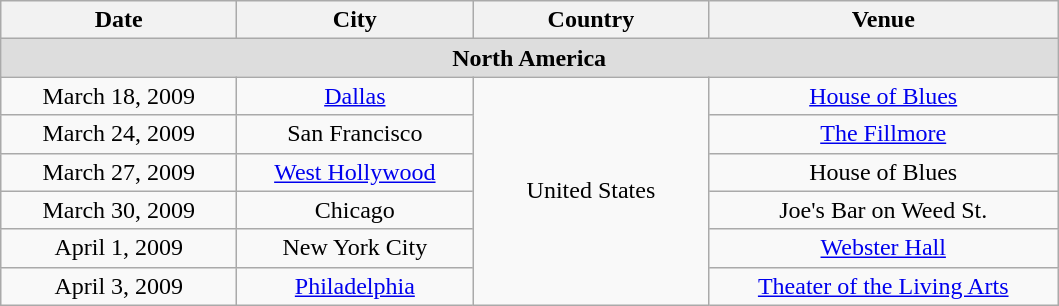<table class="wikitable" style="text-align:center;">
<tr>
<th width="150">Date</th>
<th width="150">City</th>
<th width="150">Country</th>
<th width="225">Venue</th>
</tr>
<tr bgcolor="#DDDDDD">
<td colspan=4><strong>North America</strong></td>
</tr>
<tr>
<td>March 18, 2009</td>
<td><a href='#'>Dallas</a></td>
<td rowspan="6">United States</td>
<td><a href='#'>House of Blues</a></td>
</tr>
<tr>
<td>March 24, 2009</td>
<td>San Francisco</td>
<td><a href='#'>The Fillmore</a></td>
</tr>
<tr>
<td>March 27, 2009</td>
<td><a href='#'>West Hollywood</a></td>
<td>House of Blues</td>
</tr>
<tr>
<td>March 30, 2009</td>
<td>Chicago</td>
<td>Joe's Bar on Weed St.</td>
</tr>
<tr>
<td>April 1, 2009</td>
<td>New York City</td>
<td><a href='#'>Webster Hall</a></td>
</tr>
<tr>
<td>April 3, 2009</td>
<td><a href='#'>Philadelphia</a></td>
<td><a href='#'>Theater of the Living Arts</a></td>
</tr>
</table>
